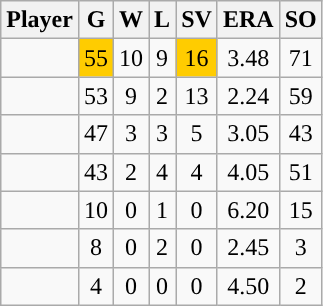<table class="wikitable sortable">
<tr>
<th>Player</th>
<th>G</th>
<th>W</th>
<th>L</th>
<th>SV</th>
<th>ERA</th>
<th>SO</th>
</tr>
<tr align="center">
<td></td>
<td bgcolor="#FFCC00">55</td>
<td>10</td>
<td>9</td>
<td bgcolor="#FFCC00">16</td>
<td>3.48</td>
<td>71</td>
</tr>
<tr align="center">
<td></td>
<td>53</td>
<td>9</td>
<td>2</td>
<td>13</td>
<td>2.24</td>
<td>59</td>
</tr>
<tr align="center">
<td></td>
<td>47</td>
<td>3</td>
<td>3</td>
<td>5</td>
<td>3.05</td>
<td>43</td>
</tr>
<tr align="center">
<td></td>
<td>43</td>
<td>2</td>
<td>4</td>
<td>4</td>
<td>4.05</td>
<td>51</td>
</tr>
<tr align="center">
<td></td>
<td>10</td>
<td>0</td>
<td>1</td>
<td>0</td>
<td>6.20</td>
<td>15</td>
</tr>
<tr align="center">
<td></td>
<td>8</td>
<td>0</td>
<td>2</td>
<td>0</td>
<td>2.45</td>
<td>3</td>
</tr>
<tr align="center">
<td></td>
<td>4</td>
<td>0</td>
<td>0</td>
<td>0</td>
<td>4.50</td>
<td>2</td>
</tr>
</table>
